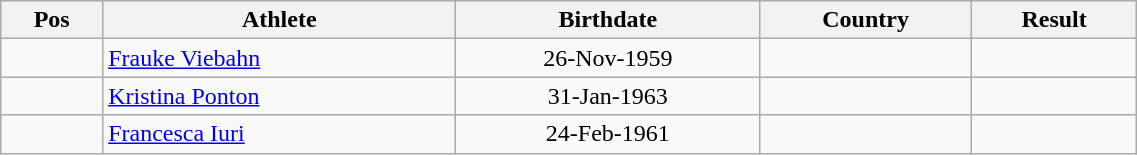<table class="wikitable"  style="text-align:center; width:60%;">
<tr>
<th>Pos</th>
<th>Athlete</th>
<th>Birthdate</th>
<th>Country</th>
<th>Result</th>
</tr>
<tr>
<td align=center></td>
<td align=left><a href='#'>Frauke Viebahn</a></td>
<td>26-Nov-1959</td>
<td align=left></td>
<td></td>
</tr>
<tr>
<td align=center></td>
<td align=left><a href='#'>Kristina Ponton</a></td>
<td>31-Jan-1963</td>
<td align=left></td>
<td></td>
</tr>
<tr>
<td align=center></td>
<td align=left><a href='#'>Francesca Iuri</a></td>
<td>24-Feb-1961</td>
<td align=left></td>
<td></td>
</tr>
</table>
